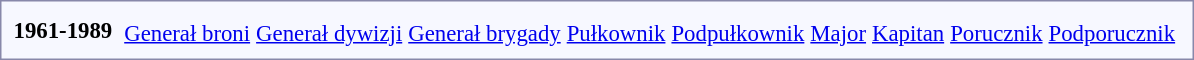<table style="border:1px solid #8888aa; background-color:#f7f8ff; padding:5px; font-size:95%; margin: 0px 12px 12px 0px;">
<tr style="text-align:center;">
<th rowspan=2>1961-1989</th>
<td colspan=4 rowspan=2></td>
<td colspan=2></td>
<td colspan=2></td>
<td colspan=2></td>
<td colspan=2></td>
<td colspan=2></td>
<td colspan=2></td>
<td colspan=2></td>
<td colspan=2></td>
<td colspan=2></td>
<td colspan=12></td>
</tr>
<tr style="text-align:center;">
<td colspan=2><a href='#'>Generał broni</a></td>
<td colspan=2><a href='#'>Generał dywizji</a></td>
<td colspan=2><a href='#'>Generał brygady</a></td>
<td colspan=2><a href='#'>Pułkownik</a></td>
<td colspan=2><a href='#'>Podpułkownik</a></td>
<td colspan=2><a href='#'>Major</a></td>
<td colspan=2><a href='#'>Kapitan</a></td>
<td colspan=2><a href='#'>Porucznik</a></td>
<td colspan=2><a href='#'>Podporucznik</a><br></td>
</tr>
</table>
